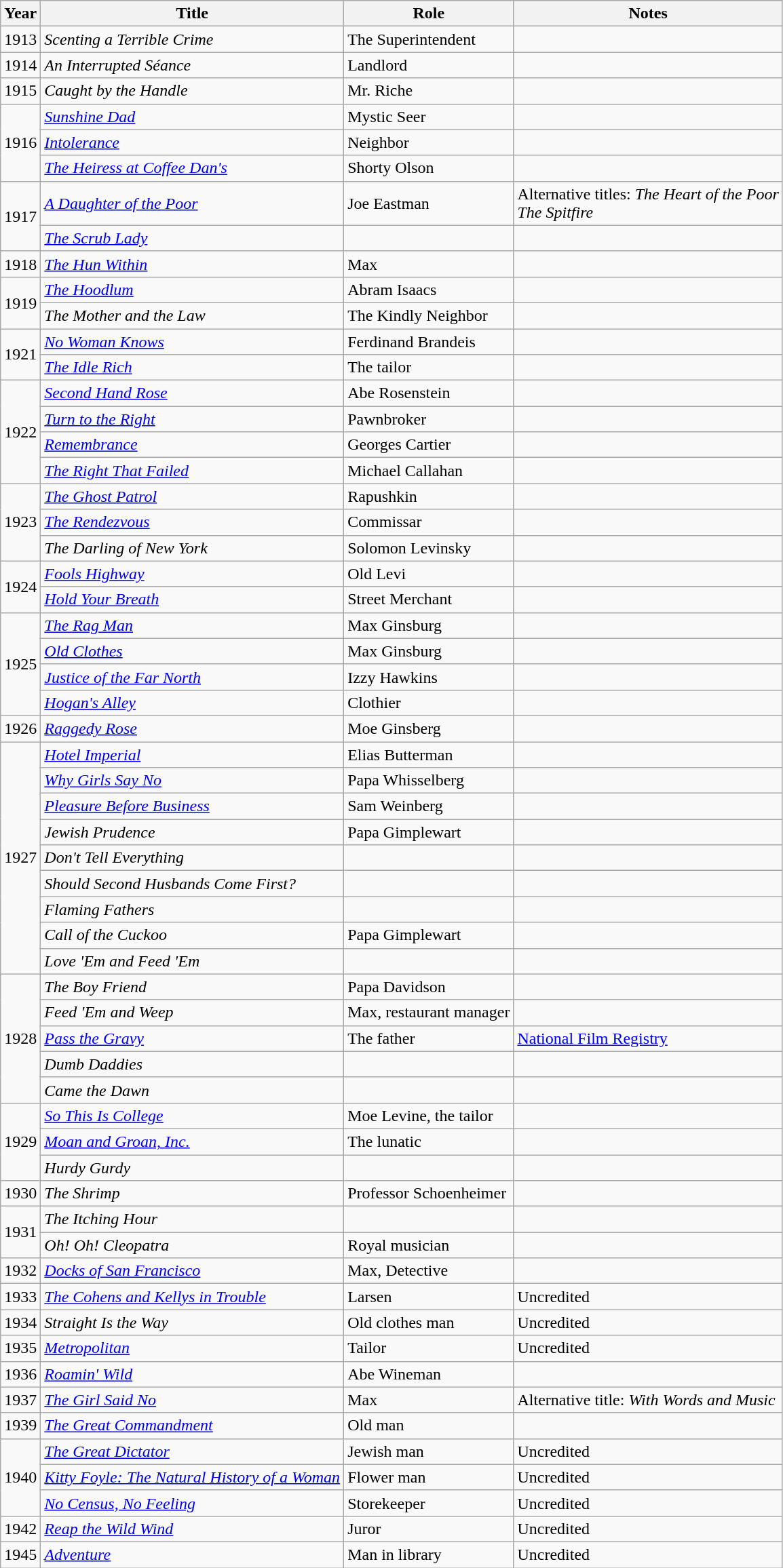<table class="wikitable sortable">
<tr>
<th>Year</th>
<th>Title</th>
<th>Role</th>
<th>Notes</th>
</tr>
<tr>
<td>1913</td>
<td><em>Scenting a Terrible Crime </em></td>
<td>The Superintendent</td>
<td></td>
</tr>
<tr>
<td>1914</td>
<td><em>An Interrupted Séance</em></td>
<td>Landlord</td>
<td></td>
</tr>
<tr>
<td>1915</td>
<td><em>Caught by the Handle</em></td>
<td>Mr. Riche</td>
<td></td>
</tr>
<tr>
<td rowspan="3">1916</td>
<td><em><a href='#'>Sunshine Dad</a></em></td>
<td>Mystic Seer</td>
<td></td>
</tr>
<tr>
<td><em><a href='#'>Intolerance</a></em></td>
<td>Neighbor</td>
<td></td>
</tr>
<tr>
<td><em><a href='#'>The Heiress at Coffee Dan's</a></em></td>
<td>Shorty Olson</td>
<td></td>
</tr>
<tr>
<td rowspan="2">1917</td>
<td><em><a href='#'>A Daughter of the Poor</a></em></td>
<td>Joe Eastman</td>
<td>Alternative titles: <em>The Heart of the Poor</em><br><em>The Spitfire </em></td>
</tr>
<tr>
<td><em><a href='#'>The Scrub Lady</a></em></td>
<td></td>
<td></td>
</tr>
<tr>
<td>1918</td>
<td><em><a href='#'>The Hun Within</a></em></td>
<td>Max</td>
<td></td>
</tr>
<tr>
<td rowspan="2">1919</td>
<td><a href='#'><em>The Hoodlum</em></a></td>
<td>Abram Isaacs</td>
<td></td>
</tr>
<tr>
<td><em>The Mother and the Law</em></td>
<td>The Kindly Neighbor</td>
<td></td>
</tr>
<tr>
<td rowspan="2">1921</td>
<td><em><a href='#'>No Woman Knows</a></em></td>
<td>Ferdinand Brandeis</td>
<td></td>
</tr>
<tr>
<td><em><a href='#'>The Idle Rich</a></em></td>
<td>The tailor</td>
<td></td>
</tr>
<tr>
<td rowspan="4">1922</td>
<td><em><a href='#'>Second Hand Rose</a></em></td>
<td>Abe Rosenstein</td>
<td></td>
</tr>
<tr>
<td><em><a href='#'>Turn to the Right</a></em></td>
<td>Pawnbroker</td>
<td></td>
</tr>
<tr>
<td><em><a href='#'>Remembrance</a></em></td>
<td>Georges Cartier</td>
<td></td>
</tr>
<tr>
<td><em><a href='#'>The Right That Failed</a></em></td>
<td>Michael Callahan</td>
<td></td>
</tr>
<tr>
<td rowspan="3">1923</td>
<td><em><a href='#'>The Ghost Patrol</a></em></td>
<td>Rapushkin</td>
<td></td>
</tr>
<tr>
<td><em><a href='#'>The Rendezvous</a></em></td>
<td>Commissar</td>
<td></td>
</tr>
<tr>
<td><em>The Darling of New York</em></td>
<td>Solomon Levinsky</td>
<td></td>
</tr>
<tr>
<td rowspan="2">1924</td>
<td><em><a href='#'>Fools Highway</a></em></td>
<td>Old Levi</td>
<td></td>
</tr>
<tr>
<td><em><a href='#'>Hold Your Breath</a></em></td>
<td>Street Merchant</td>
<td></td>
</tr>
<tr>
<td rowspan="4">1925</td>
<td><em><a href='#'>The Rag Man</a></em></td>
<td>Max Ginsburg</td>
<td></td>
</tr>
<tr>
<td><em><a href='#'>Old Clothes</a></em></td>
<td>Max Ginsburg</td>
<td></td>
</tr>
<tr>
<td><em><a href='#'>Justice of the Far North</a></em></td>
<td>Izzy Hawkins</td>
<td></td>
</tr>
<tr>
<td><em><a href='#'>Hogan's Alley</a></em></td>
<td>Clothier</td>
<td></td>
</tr>
<tr>
<td>1926</td>
<td><em><a href='#'>Raggedy Rose</a></em></td>
<td>Moe Ginsberg</td>
<td></td>
</tr>
<tr>
<td rowspan="9">1927</td>
<td><em><a href='#'>Hotel Imperial</a></em></td>
<td>Elias Butterman</td>
<td></td>
</tr>
<tr>
<td><em><a href='#'>Why Girls Say No</a></em></td>
<td>Papa Whisselberg</td>
<td></td>
</tr>
<tr>
<td><em><a href='#'>Pleasure Before Business</a></em></td>
<td>Sam Weinberg</td>
<td></td>
</tr>
<tr>
<td><em>Jewish Prudence</em></td>
<td>Papa Gimplewart</td>
<td></td>
</tr>
<tr>
<td><em>Don't Tell Everything</em></td>
<td></td>
<td></td>
</tr>
<tr>
<td><em>Should Second Husbands Come First?</em></td>
<td></td>
<td></td>
</tr>
<tr>
<td><em>Flaming Fathers</em></td>
<td></td>
<td></td>
</tr>
<tr>
<td><em>Call of the Cuckoo</em></td>
<td>Papa Gimplewart</td>
<td></td>
</tr>
<tr>
<td><em>Love 'Em and Feed 'Em</em></td>
<td></td>
<td></td>
</tr>
<tr>
<td rowspan="5">1928</td>
<td><em>The Boy Friend</em></td>
<td>Papa Davidson</td>
<td></td>
</tr>
<tr>
<td><em>Feed 'Em and Weep</em></td>
<td>Max, restaurant manager</td>
<td></td>
</tr>
<tr>
<td><em><a href='#'>Pass the Gravy</a></em></td>
<td>The father</td>
<td><a href='#'>National Film Registry</a></td>
</tr>
<tr>
<td><em>Dumb Daddies</em></td>
<td></td>
<td></td>
</tr>
<tr>
<td><em>Came the Dawn</em></td>
<td></td>
<td></td>
</tr>
<tr>
<td rowspan="3">1929</td>
<td><em><a href='#'>So This Is College</a></em></td>
<td>Moe Levine, the tailor</td>
<td></td>
</tr>
<tr>
<td><em><a href='#'>Moan and Groan, Inc.</a></em></td>
<td>The lunatic</td>
<td></td>
</tr>
<tr>
<td><em>Hurdy Gurdy</em></td>
<td></td>
<td></td>
</tr>
<tr>
<td>1930</td>
<td><em>The Shrimp</em></td>
<td>Professor Schoenheimer</td>
<td></td>
</tr>
<tr>
<td rowspan="2">1931</td>
<td><em>The Itching Hour</em></td>
<td></td>
<td></td>
</tr>
<tr>
<td><em>Oh! Oh! Cleopatra</em></td>
<td>Royal musician</td>
<td></td>
</tr>
<tr>
<td>1932</td>
<td><em><a href='#'>Docks of San Francisco</a></em></td>
<td>Max, Detective</td>
<td></td>
</tr>
<tr>
<td>1933</td>
<td><em><a href='#'>The Cohens and Kellys in Trouble</a></em></td>
<td>Larsen</td>
<td>Uncredited</td>
</tr>
<tr>
<td>1934</td>
<td><em>Straight Is the Way</em></td>
<td>Old clothes man</td>
<td>Uncredited</td>
</tr>
<tr>
<td>1935</td>
<td><em><a href='#'>Metropolitan</a></em></td>
<td>Tailor</td>
<td>Uncredited</td>
</tr>
<tr>
<td>1936</td>
<td><em><a href='#'>Roamin' Wild</a></em></td>
<td>Abe Wineman</td>
<td></td>
</tr>
<tr>
<td>1937</td>
<td><em><a href='#'>The Girl Said No</a></em></td>
<td>Max</td>
<td>Alternative title: <em>With Words and Music</em></td>
</tr>
<tr>
<td>1939</td>
<td><em><a href='#'>The Great Commandment</a></em></td>
<td>Old man</td>
<td></td>
</tr>
<tr>
<td rowspan="3">1940</td>
<td><em><a href='#'>The Great Dictator</a></em></td>
<td>Jewish man</td>
<td>Uncredited</td>
</tr>
<tr>
<td><em><a href='#'>Kitty Foyle: The Natural History of a Woman</a></em></td>
<td>Flower man</td>
<td>Uncredited</td>
</tr>
<tr>
<td><em><a href='#'>No Census, No Feeling</a></em></td>
<td>Storekeeper</td>
<td>Uncredited</td>
</tr>
<tr>
<td>1942</td>
<td><em><a href='#'>Reap the Wild Wind</a></em></td>
<td>Juror</td>
<td>Uncredited</td>
</tr>
<tr>
<td>1945</td>
<td><em><a href='#'>Adventure</a></em></td>
<td>Man in library</td>
<td>Uncredited</td>
</tr>
</table>
